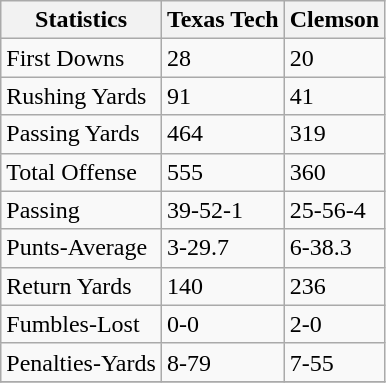<table class="wikitable">
<tr>
<th>Statistics</th>
<th>Texas Tech</th>
<th>Clemson</th>
</tr>
<tr>
<td>First Downs</td>
<td>28</td>
<td>20</td>
</tr>
<tr>
<td>Rushing Yards</td>
<td>91</td>
<td>41</td>
</tr>
<tr>
<td>Passing Yards</td>
<td>464</td>
<td>319</td>
</tr>
<tr>
<td>Total Offense</td>
<td>555</td>
<td>360</td>
</tr>
<tr>
<td>Passing</td>
<td>39-52-1</td>
<td>25-56-4</td>
</tr>
<tr>
<td>Punts-Average</td>
<td>3-29.7</td>
<td>6-38.3</td>
</tr>
<tr>
<td>Return Yards</td>
<td>140</td>
<td>236</td>
</tr>
<tr>
<td>Fumbles-Lost</td>
<td>0-0</td>
<td>2-0</td>
</tr>
<tr>
<td>Penalties-Yards</td>
<td>8-79</td>
<td>7-55</td>
</tr>
<tr>
</tr>
</table>
